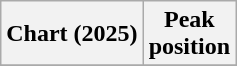<table class="wikitable sortable plainrowheaders" style="text-align:center">
<tr>
<th scope="col">Chart (2025)</th>
<th scope="col">Peak<br>position</th>
</tr>
<tr>
</tr>
</table>
